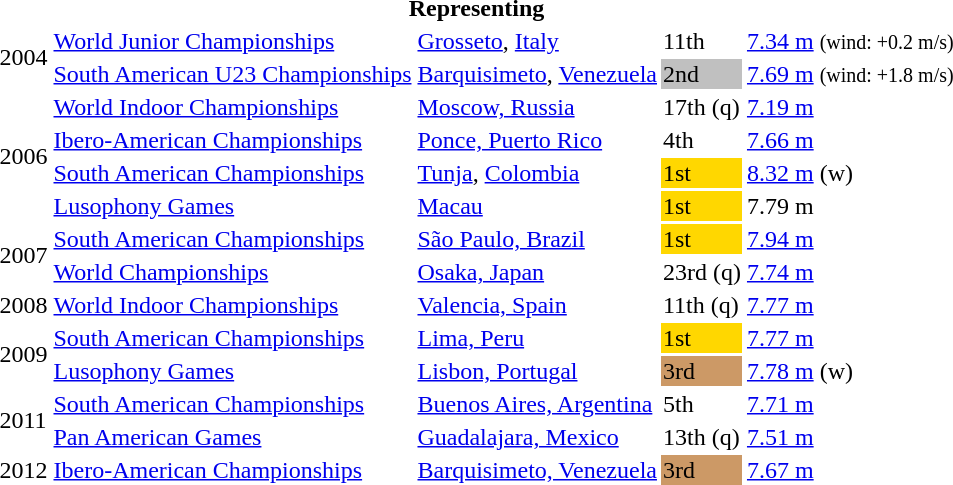<table>
<tr>
<th colspan="5">Representing </th>
</tr>
<tr>
<td rowspan=2>2004</td>
<td><a href='#'>World Junior Championships</a></td>
<td><a href='#'>Grosseto</a>, <a href='#'>Italy</a></td>
<td>11th</td>
<td><a href='#'>7.34 m</a>  <small>(wind: +0.2 m/s)</small></td>
</tr>
<tr>
<td><a href='#'>South American U23 Championships</a></td>
<td><a href='#'>Barquisimeto</a>, <a href='#'>Venezuela</a></td>
<td bgcolor=silver>2nd</td>
<td><a href='#'>7.69 m</a> <small>(wind: +1.8 m/s)</small></td>
</tr>
<tr>
<td rowspan=4>2006</td>
<td><a href='#'>World Indoor Championships</a></td>
<td><a href='#'>Moscow, Russia</a></td>
<td>17th (q)</td>
<td><a href='#'>7.19 m</a></td>
</tr>
<tr>
<td><a href='#'>Ibero-American Championships</a></td>
<td><a href='#'>Ponce, Puerto Rico</a></td>
<td>4th</td>
<td><a href='#'>7.66 m</a></td>
</tr>
<tr>
<td><a href='#'>South American Championships</a></td>
<td><a href='#'>Tunja</a>, <a href='#'>Colombia</a></td>
<td bgcolor="gold">1st</td>
<td><a href='#'>8.32 m</a> (w)</td>
</tr>
<tr>
<td><a href='#'>Lusophony Games</a></td>
<td><a href='#'>Macau</a></td>
<td bgcolor="gold">1st</td>
<td>7.79 m</td>
</tr>
<tr>
<td rowspan=2>2007</td>
<td><a href='#'>South American Championships</a></td>
<td><a href='#'>São Paulo, Brazil</a></td>
<td bgcolor="gold">1st</td>
<td><a href='#'>7.94 m</a></td>
</tr>
<tr>
<td><a href='#'>World Championships</a></td>
<td><a href='#'>Osaka, Japan</a></td>
<td>23rd (q)</td>
<td><a href='#'>7.74 m</a></td>
</tr>
<tr>
<td>2008</td>
<td><a href='#'>World Indoor Championships</a></td>
<td><a href='#'>Valencia, Spain</a></td>
<td>11th (q)</td>
<td><a href='#'>7.77 m</a></td>
</tr>
<tr>
<td rowspan=2>2009</td>
<td><a href='#'>South American Championships</a></td>
<td><a href='#'>Lima, Peru</a></td>
<td bgcolor="gold">1st</td>
<td><a href='#'>7.77 m</a></td>
</tr>
<tr>
<td><a href='#'>Lusophony Games</a></td>
<td><a href='#'>Lisbon, Portugal</a></td>
<td bgcolor="cc9966">3rd</td>
<td><a href='#'>7.78 m</a> (w)</td>
</tr>
<tr>
<td rowspan=2>2011</td>
<td><a href='#'>South American Championships</a></td>
<td><a href='#'>Buenos Aires, Argentina</a></td>
<td>5th</td>
<td><a href='#'>7.71 m</a></td>
</tr>
<tr>
<td><a href='#'>Pan American Games</a></td>
<td><a href='#'>Guadalajara, Mexico</a></td>
<td>13th (q)</td>
<td><a href='#'>7.51 m</a></td>
</tr>
<tr>
<td>2012</td>
<td><a href='#'>Ibero-American Championships</a></td>
<td><a href='#'>Barquisimeto, Venezuela</a></td>
<td bgcolor="cc9966">3rd</td>
<td><a href='#'>7.67 m</a></td>
</tr>
</table>
